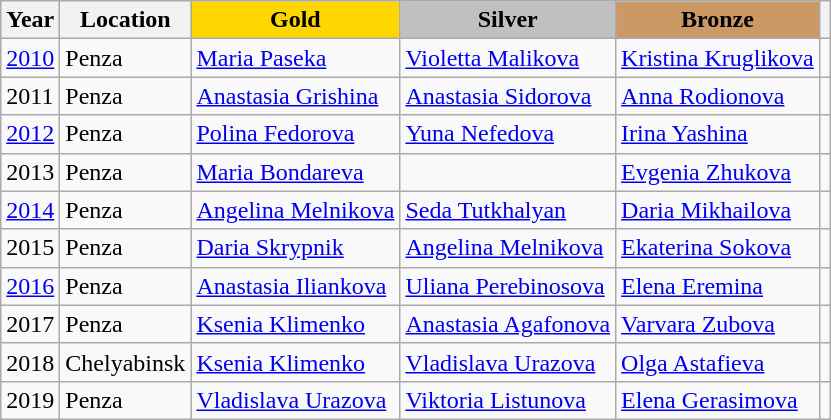<table class="wikitable">
<tr>
<th>Year</th>
<th>Location</th>
<td style="text-align:center; background:gold;"><strong>Gold</strong></td>
<td style="text-align:center; background:silver;"><strong>Silver</strong></td>
<td style="text-align:center; background:#c96;"><strong>Bronze</strong></td>
<th></th>
</tr>
<tr>
<td><a href='#'>2010</a></td>
<td>Penza</td>
<td><a href='#'>Maria Paseka</a></td>
<td><a href='#'>Violetta Malikova</a></td>
<td><a href='#'>Kristina Kruglikova</a></td>
<td></td>
</tr>
<tr>
<td>2011</td>
<td>Penza</td>
<td><a href='#'>Anastasia Grishina</a></td>
<td><a href='#'>Anastasia Sidorova</a></td>
<td><a href='#'>Anna Rodionova</a></td>
<td></td>
</tr>
<tr>
<td><a href='#'>2012</a></td>
<td>Penza</td>
<td><a href='#'>Polina Fedorova</a></td>
<td><a href='#'>Yuna Nefedova</a></td>
<td><a href='#'>Irina Yashina</a></td>
<td></td>
</tr>
<tr>
<td>2013</td>
<td>Penza</td>
<td><a href='#'>Maria Bondareva</a></td>
<td></td>
<td><a href='#'>Evgenia Zhukova</a></td>
<td></td>
</tr>
<tr>
<td><a href='#'>2014</a></td>
<td>Penza</td>
<td><a href='#'>Angelina Melnikova</a></td>
<td><a href='#'>Seda Tutkhalyan</a></td>
<td><a href='#'>Daria Mikhailova</a></td>
<td></td>
</tr>
<tr>
<td>2015</td>
<td>Penza</td>
<td><a href='#'>Daria Skrypnik</a></td>
<td><a href='#'>Angelina Melnikova</a></td>
<td><a href='#'>Ekaterina Sokova</a></td>
<td></td>
</tr>
<tr>
<td><a href='#'>2016</a></td>
<td>Penza</td>
<td><a href='#'>Anastasia Iliankova</a></td>
<td><a href='#'>Uliana Perebinosova</a></td>
<td><a href='#'>Elena Eremina</a></td>
<td></td>
</tr>
<tr>
<td>2017</td>
<td>Penza</td>
<td><a href='#'>Ksenia Klimenko</a></td>
<td><a href='#'>Anastasia Agafonova</a></td>
<td><a href='#'>Varvara Zubova</a></td>
<td></td>
</tr>
<tr>
<td>2018</td>
<td>Chelyabinsk</td>
<td><a href='#'>Ksenia Klimenko</a></td>
<td><a href='#'>Vladislava Urazova</a></td>
<td><a href='#'>Olga Astafieva</a></td>
<td></td>
</tr>
<tr>
<td>2019</td>
<td>Penza</td>
<td><a href='#'>Vladislava Urazova</a></td>
<td><a href='#'>Viktoria Listunova</a></td>
<td><a href='#'>Elena Gerasimova</a></td>
<td></td>
</tr>
</table>
